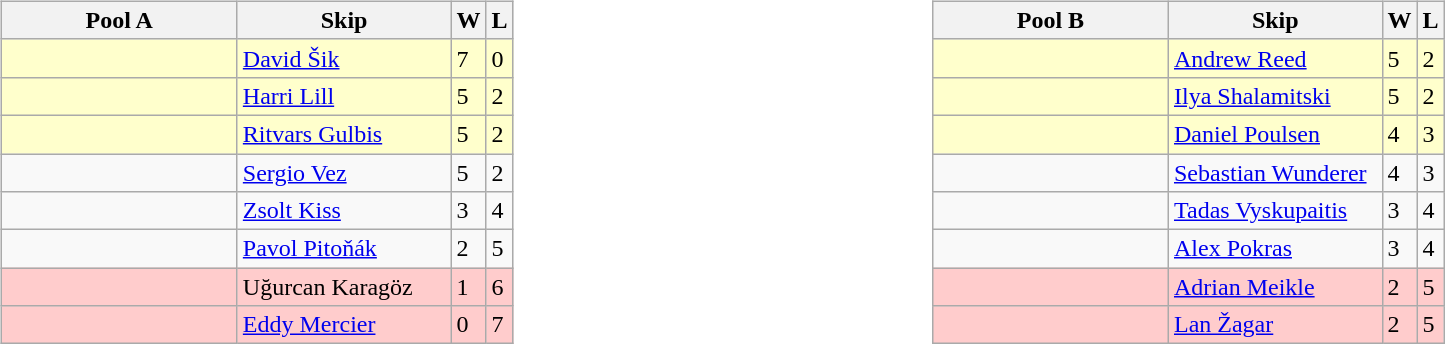<table>
<tr>
<td valign=top width=10%><br><table class=wikitable>
<tr>
<th width=150>Pool A</th>
<th width=135>Skip</th>
<th>W</th>
<th>L</th>
</tr>
<tr bgcolor=#ffffcc>
<td></td>
<td><a href='#'>David Šik</a></td>
<td>7</td>
<td>0</td>
</tr>
<tr bgcolor=#ffffcc>
<td></td>
<td><a href='#'>Harri Lill</a></td>
<td>5</td>
<td>2</td>
</tr>
<tr bgcolor=#ffffcc>
<td></td>
<td><a href='#'>Ritvars Gulbis</a></td>
<td>5</td>
<td>2</td>
</tr>
<tr>
<td></td>
<td><a href='#'>Sergio Vez</a></td>
<td>5</td>
<td>2</td>
</tr>
<tr>
<td></td>
<td><a href='#'>Zsolt Kiss</a></td>
<td>3</td>
<td>4</td>
</tr>
<tr>
<td></td>
<td><a href='#'>Pavol Pitoňák</a></td>
<td>2</td>
<td>5</td>
</tr>
<tr bgcolor=#ffcccc>
<td></td>
<td>Uğurcan Karagöz</td>
<td>1</td>
<td>6</td>
</tr>
<tr bgcolor=#ffcccc>
<td></td>
<td><a href='#'>Eddy Mercier</a></td>
<td>0</td>
<td>7</td>
</tr>
</table>
</td>
<td valign=top width=10%><br><table class=wikitable>
<tr>
<th width=150>Pool B</th>
<th width=135>Skip</th>
<th>W</th>
<th>L</th>
</tr>
<tr bgcolor=#ffffcc>
<td></td>
<td><a href='#'>Andrew Reed</a></td>
<td>5</td>
<td>2</td>
</tr>
<tr bgcolor=#ffffcc>
<td></td>
<td><a href='#'>Ilya Shalamitski</a></td>
<td>5</td>
<td>2</td>
</tr>
<tr bgcolor=#ffffcc>
<td></td>
<td><a href='#'>Daniel Poulsen</a></td>
<td>4</td>
<td>3</td>
</tr>
<tr>
<td></td>
<td><a href='#'>Sebastian Wunderer</a></td>
<td>4</td>
<td>3</td>
</tr>
<tr>
<td></td>
<td><a href='#'>Tadas Vyskupaitis</a></td>
<td>3</td>
<td>4</td>
</tr>
<tr>
<td></td>
<td><a href='#'>Alex Pokras</a></td>
<td>3</td>
<td>4</td>
</tr>
<tr bgcolor=#ffcccc>
<td></td>
<td><a href='#'>Adrian Meikle</a></td>
<td>2</td>
<td>5</td>
</tr>
<tr bgcolor=#ffcccc>
<td></td>
<td><a href='#'>Lan Žagar</a></td>
<td>2</td>
<td>5</td>
</tr>
</table>
</td>
</tr>
</table>
